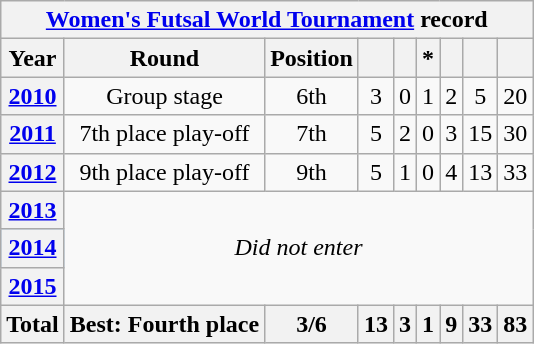<table class="wikitable" style="text-align: center;">
<tr>
<th colspan="9"><a href='#'>Women's Futsal World Tournament</a> record</th>
</tr>
<tr>
<th>Year</th>
<th>Round</th>
<th>Position</th>
<th></th>
<th></th>
<th>*</th>
<th></th>
<th></th>
<th></th>
</tr>
<tr>
<th> <a href='#'>2010</a></th>
<td>Group stage</td>
<td>6th</td>
<td>3</td>
<td>0</td>
<td>1</td>
<td>2</td>
<td>5</td>
<td>20</td>
</tr>
<tr>
<th> <a href='#'>2011</a></th>
<td>7th place play-off</td>
<td>7th</td>
<td>5</td>
<td>2</td>
<td>0</td>
<td>3</td>
<td>15</td>
<td>30</td>
</tr>
<tr>
<th> <a href='#'>2012</a></th>
<td>9th place play-off</td>
<td>9th</td>
<td>5</td>
<td>1</td>
<td>0</td>
<td>4</td>
<td>13</td>
<td>33</td>
</tr>
<tr>
<th> <a href='#'>2013</a></th>
<td colspan="8" rowspan=3><em>Did not enter</em></td>
</tr>
<tr bgcolor=#9acdff>
<th> <a href='#'>2014</a></th>
</tr>
<tr>
<th> <a href='#'>2015</a></th>
</tr>
<tr>
<th>Total</th>
<th>Best: Fourth place</th>
<th>3/6</th>
<th>13</th>
<th>3</th>
<th>1</th>
<th>9</th>
<th>33</th>
<th>83</th>
</tr>
</table>
